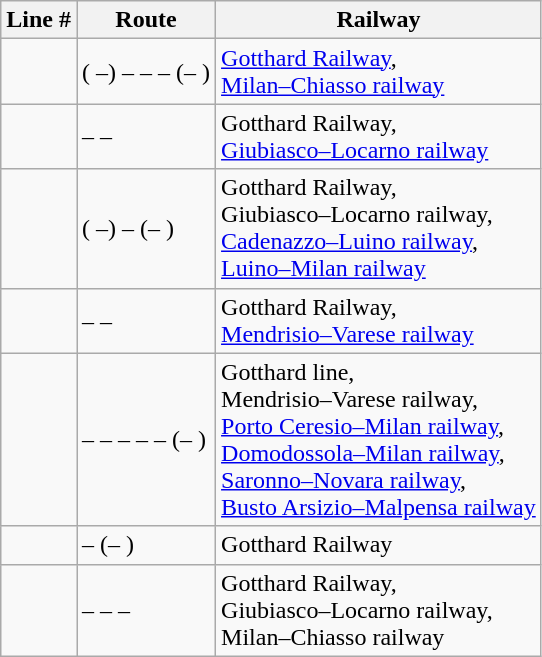<table class="wikitable">
<tr>
<th>Line #</th>
<th>Route</th>
<th>Railway</th>
</tr>
<tr>
<td></td>
<td>( –)  –  –  –  (– )</td>
<td><a href='#'>Gotthard Railway</a>,<br><a href='#'>Milan–Chiasso railway</a></td>
</tr>
<tr>
<td></td>
<td> –  – </td>
<td>Gotthard Railway,<br><a href='#'>Giubiasco–Locarno railway</a></td>
</tr>
<tr>
<td></td>
<td>( –)  –  (– )</td>
<td>Gotthard Railway,<br>Giubiasco–Locarno railway,<br><a href='#'>Cadenazzo–Luino railway</a>,<br><a href='#'>Luino–Milan railway</a></td>
</tr>
<tr>
<td></td>
<td> –  – </td>
<td>Gotthard Railway,<br><a href='#'>Mendrisio–Varese railway</a></td>
</tr>
<tr>
<td></td>
<td> –  –  –  –  –  (– )</td>
<td>Gotthard line,<br>Mendrisio–Varese railway,<br><a href='#'>Porto Ceresio–Milan railway</a>,<br><a href='#'>Domodossola–Milan railway</a>,<br><a href='#'>Saronno–Novara railway</a>,<br><a href='#'>Busto Arsizio–Malpensa railway</a></td>
</tr>
<tr>
<td></td>
<td> –  (– )</td>
<td>Gotthard Railway</td>
</tr>
<tr>
<td></td>
<td> –  –  – </td>
<td>Gotthard Railway,<br>Giubiasco–Locarno railway,<br>Milan–Chiasso railway</td>
</tr>
</table>
